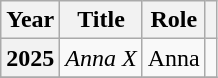<table class="wikitable plainrowheaders sortable">
<tr>
<th scope="col">Year</th>
<th scope="col">Title</th>
<th scope="col">Role</th>
<th scope="col" class="unsortable"></th>
</tr>
<tr>
<th scope="row">2025</th>
<td><em>Anna X</em></td>
<td>Anna</td>
<td style="text-align:center"></td>
</tr>
<tr>
</tr>
</table>
